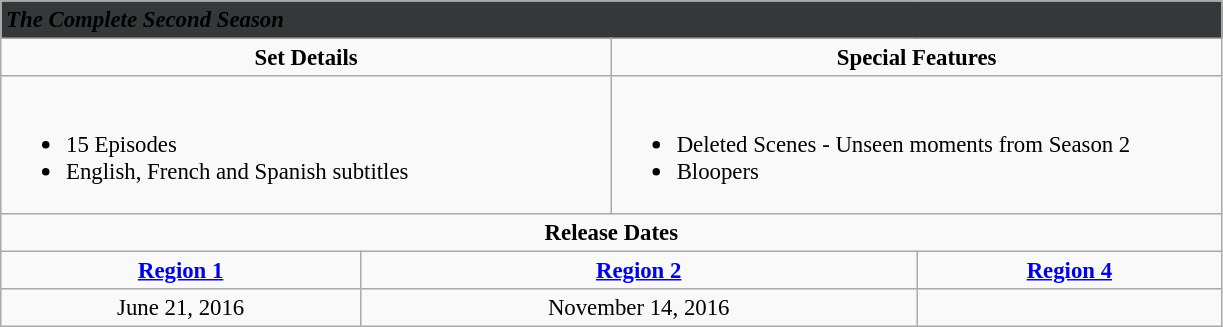<table class="wikitable" style="font-size: 95%;">
<tr style="background:#353839">
<td colspan="6"><span> <strong><em>The Complete Second Season</em></strong></span></td>
</tr>
<tr style="vertical-align:top; text-align:center;">
<td style="width:400px;" colspan="3"><strong>Set Details</strong></td>
<td style="width:400px; " colspan="3"><strong>Special Features</strong></td>
</tr>
<tr valign="top">
<td colspan="3" style="text-align:left; width:400px;"><br><ul><li>15 Episodes</li><li>English, French and Spanish subtitles</li></ul></td>
<td colspan="3" style="text-align:left; width:400px;"><br><ul><li>Deleted Scenes - Unseen moments from Season 2</li><li>Bloopers</li></ul></td>
</tr>
<tr>
<td colspan="6" style="text-align:center;"><strong>Release Dates</strong></td>
</tr>
<tr>
<td colspan="2" style="text-align:center;"><strong><a href='#'>Region 1</a></strong></td>
<td colspan="2" style="text-align:center;"><strong><a href='#'>Region 2</a></strong></td>
<td colspan="2" style="text-align:center;"><strong><a href='#'>Region 4</a></strong></td>
</tr>
<tr style="text-align:center;">
<td colspan="2">June 21, 2016</td>
<td colspan="2">November 14, 2016</td>
<td colspan="2"></td>
</tr>
</table>
